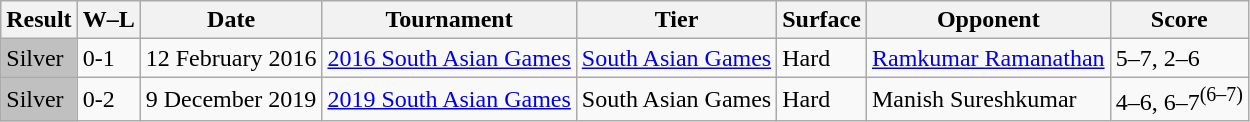<table class="wikitable sortable">
<tr>
<th>Result</th>
<th class="unsortable">W–L</th>
<th>Date</th>
<th>Tournament</th>
<th>Tier</th>
<th>Surface</th>
<th>Opponent</th>
<th class="unsortable">Score</th>
</tr>
<tr>
<td style="background:Silver">Silver</td>
<td>0-1</td>
<td>12 February 2016</td>
<td><a href='#'>2016 South Asian Games</a></td>
<td><a href='#'>South Asian Games</a></td>
<td>Hard</td>
<td> <a href='#'>Ramkumar Ramanathan</a></td>
<td>5–7, 2–6</td>
</tr>
<tr>
<td style="background:Silver">Silver</td>
<td>0-2</td>
<td>9 December 2019</td>
<td><a href='#'>2019 South Asian Games</a></td>
<td>South Asian Games</td>
<td>Hard</td>
<td> Manish Sureshkumar</td>
<td>4–6, 6–7<sup>(6–7)</sup></td>
</tr>
</table>
